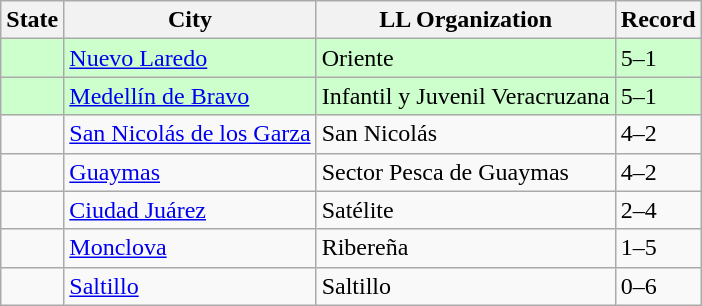<table class="wikitable">
<tr>
<th>State</th>
<th>City</th>
<th>LL Organization</th>
<th>Record</th>
</tr>
<tr bgcolor="ccffcc">
<td><strong></strong></td>
<td><a href='#'>Nuevo Laredo</a></td>
<td>Oriente</td>
<td>5–1</td>
</tr>
<tr bgcolor="ccffcc">
<td><strong></strong></td>
<td><a href='#'>Medellín de Bravo</a></td>
<td>Infantil y Juvenil Veracruzana</td>
<td>5–1</td>
</tr>
<tr>
<td><strong></strong></td>
<td><a href='#'>San Nicolás de los Garza</a></td>
<td>San Nicolás</td>
<td>4–2</td>
</tr>
<tr>
<td><strong></strong></td>
<td><a href='#'>Guaymas</a></td>
<td>Sector Pesca de Guaymas</td>
<td>4–2</td>
</tr>
<tr>
<td><strong></strong></td>
<td><a href='#'>Ciudad Juárez</a></td>
<td>Satélite</td>
<td>2–4</td>
</tr>
<tr>
<td><strong></strong></td>
<td><a href='#'>Monclova</a></td>
<td>Ribereña</td>
<td>1–5</td>
</tr>
<tr>
<td><strong></strong></td>
<td><a href='#'>Saltillo</a></td>
<td>Saltillo</td>
<td>0–6</td>
</tr>
</table>
